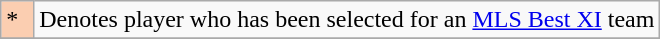<table class="wikitable">
<tr>
<td bgcolor="#FBCEB1" width="5%">*</td>
<td>Denotes player who has been selected for an <a href='#'>MLS Best XI</a> team</td>
</tr>
<tr>
</tr>
</table>
